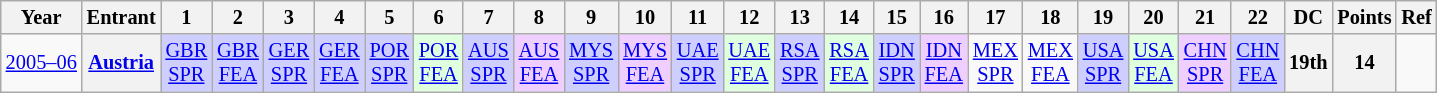<table class="wikitable" style="text-align:center; font-size:85%">
<tr>
<th>Year</th>
<th>Entrant</th>
<th>1</th>
<th>2</th>
<th>3</th>
<th>4</th>
<th>5</th>
<th>6</th>
<th>7</th>
<th>8</th>
<th>9</th>
<th>10</th>
<th>11</th>
<th>12</th>
<th>13</th>
<th>14</th>
<th>15</th>
<th>16</th>
<th>17</th>
<th>18</th>
<th>19</th>
<th>20</th>
<th>21</th>
<th>22</th>
<th>DC</th>
<th>Points</th>
<th>Ref</th>
</tr>
<tr>
<td nowrap><a href='#'>2005–06</a></td>
<th><a href='#'>Austria</a></th>
<td style="background:#cfcfff;"><a href='#'>GBR<br>SPR</a><br></td>
<td style="background:#cfcfff;"><a href='#'>GBR<br>FEA</a><br></td>
<td style="background:#cfcfff;"><a href='#'>GER<br>SPR</a><br></td>
<td style="background:#cfcfff;"><a href='#'>GER<br>FEA</a><br></td>
<td style="background:#cfcfff;"><a href='#'>POR<br>SPR</a><br></td>
<td style="background:#dfffdf;"><a href='#'>POR<br>FEA</a><br></td>
<td style="background:#cfcfff;"><a href='#'>AUS<br>SPR</a><br></td>
<td style="background:#efcfff;"><a href='#'>AUS<br>FEA</a><br></td>
<td style="background:#cfcfff;"><a href='#'>MYS<br>SPR</a><br></td>
<td style="background:#efcfff;"><a href='#'>MYS<br>FEA</a><br></td>
<td style="background:#cfcfff;"><a href='#'>UAE<br>SPR</a><br></td>
<td style="background:#dfffdf;"><a href='#'>UAE<br>FEA</a><br></td>
<td style="background:#cfcfff;"><a href='#'>RSA<br>SPR</a><br></td>
<td style="background:#dfffdf;"><a href='#'>RSA<br>FEA</a><br></td>
<td style="background:#cfcfff;"><a href='#'>IDN<br>SPR</a><br></td>
<td style="background:#efcfff;"><a href='#'>IDN<br>FEA</a><br></td>
<td><a href='#'>MEX<br>SPR</a></td>
<td><a href='#'>MEX<br>FEA</a></td>
<td style="background:#cfcfff;"><a href='#'>USA<br>SPR</a><br></td>
<td style="background:#dfffdf;"><a href='#'>USA<br>FEA</a><br></td>
<td style="background:#efcfff;"><a href='#'>CHN<br>SPR</a><br></td>
<td style="background:#cfcfff;"><a href='#'>CHN<br>FEA</a><br></td>
<th>19th</th>
<th>14</th>
<td></td>
</tr>
</table>
